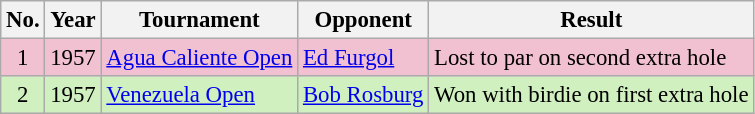<table class="wikitable" style="font-size:95%;">
<tr>
<th>No.</th>
<th>Year</th>
<th>Tournament</th>
<th>Opponent</th>
<th>Result</th>
</tr>
<tr style="background:#F2C1D1;">
<td align=center>1</td>
<td>1957</td>
<td><a href='#'>Agua Caliente Open</a></td>
<td> <a href='#'>Ed Furgol</a></td>
<td>Lost to par on second extra hole</td>
</tr>
<tr style="background:#D0F0C0;">
<td align=center>2</td>
<td>1957</td>
<td><a href='#'>Venezuela Open</a></td>
<td> <a href='#'>Bob Rosburg</a></td>
<td>Won with birdie on first extra hole</td>
</tr>
</table>
